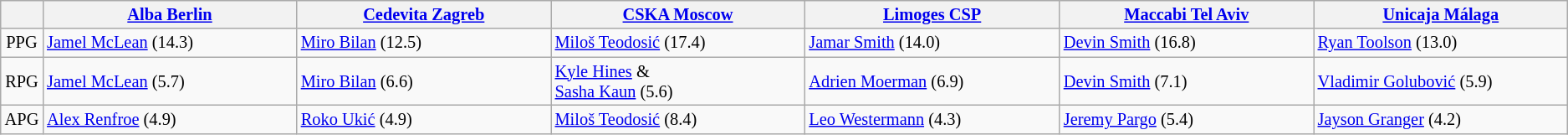<table class="wikitable" style="text-align:center; font-size:85%">
<tr>
<th width=25></th>
<th width=200> <a href='#'>Alba Berlin</a></th>
<th width=200> <a href='#'>Cedevita Zagreb</a></th>
<th width=200> <a href='#'>CSKA Moscow</a></th>
<th width=200> <a href='#'>Limoges CSP</a></th>
<th width=200> <a href='#'>Maccabi Tel Aviv</a></th>
<th width=200> <a href='#'>Unicaja Málaga</a></th>
</tr>
<tr style=>
<td>PPG</td>
<td align=left> <a href='#'>Jamel McLean</a> (14.3)</td>
<td align=left> <a href='#'>Miro Bilan</a> (12.5)</td>
<td align=left> <a href='#'>Miloš Teodosić</a> (17.4)</td>
<td align=left> <a href='#'>Jamar Smith</a> (14.0)</td>
<td align=left> <a href='#'>Devin Smith</a> (16.8)</td>
<td align=left> <a href='#'>Ryan Toolson</a> (13.0)</td>
</tr>
<tr style=>
<td>RPG</td>
<td align=left> <a href='#'>Jamel McLean</a> (5.7)</td>
<td align=left> <a href='#'>Miro Bilan</a> (6.6)</td>
<td align=left> <a href='#'>Kyle Hines</a> & <br> <a href='#'>Sasha Kaun</a> (5.6)</td>
<td align=left> <a href='#'>Adrien Moerman</a> (6.9)</td>
<td align=left> <a href='#'>Devin Smith</a> (7.1)</td>
<td align=left> <a href='#'>Vladimir Golubović</a> (5.9)</td>
</tr>
<tr style=>
<td>APG</td>
<td align=left> <a href='#'>Alex Renfroe</a> (4.9)</td>
<td align=left> <a href='#'>Roko Ukić</a> (4.9)</td>
<td align=left> <a href='#'>Miloš Teodosić</a> (8.4)</td>
<td align=left> <a href='#'>Leo Westermann</a> (4.3)</td>
<td align=left> <a href='#'>Jeremy Pargo</a> (5.4)</td>
<td align=left> <a href='#'>Jayson Granger</a> (4.2)</td>
</tr>
</table>
